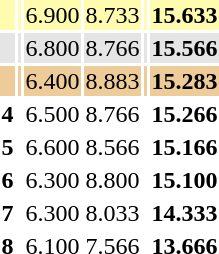<table>
<tr style="background:#fffcaf;">
<th scope=row style="text-align:center"></th>
<td style="text-align:left;"></td>
<td>6.900</td>
<td>8.733</td>
<td></td>
<td><strong>15.633</strong></td>
</tr>
<tr style="background:#e5e5e5;">
<th scope=row style="text-align:center"></th>
<td style="text-align:left;"></td>
<td>6.800</td>
<td>8.766</td>
<td></td>
<td><strong>15.566</strong></td>
</tr>
<tr style="background:#ec9;">
<th scope=row style="text-align:center"></th>
<td style="text-align:left;"></td>
<td>6.400</td>
<td>8.883</td>
<td></td>
<td><strong>15.283</strong></td>
</tr>
<tr>
<th scope=row style="text-align:center">4</th>
<td style="text-align:left;"></td>
<td>6.500</td>
<td>8.766</td>
<td></td>
<td><strong>15.266</strong></td>
</tr>
<tr>
<th scope=row style="text-align:center">5</th>
<td style="text-align:left;"></td>
<td>6.600</td>
<td>8.566</td>
<td></td>
<td><strong>15.166</strong></td>
</tr>
<tr>
<th scope=row style="text-align:center">6</th>
<td style="text-align:left;"></td>
<td>6.300</td>
<td>8.800</td>
<td></td>
<td><strong>15.100</strong></td>
</tr>
<tr>
<th scope=row style="text-align:center">7</th>
<td style="text-align:left;"></td>
<td>6.300</td>
<td>8.033</td>
<td></td>
<td><strong>14.333</strong></td>
</tr>
<tr>
<th scope=row style="text-align:center">8</th>
<td style="text-align:left;"></td>
<td>6.100</td>
<td>7.566</td>
<td></td>
<td><strong>13.666</strong></td>
</tr>
</table>
